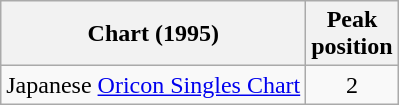<table class="wikitable">
<tr>
<th>Chart (1995)</th>
<th>Peak<br>position</th>
</tr>
<tr>
<td>Japanese <a href='#'>Oricon Singles Chart</a></td>
<td align="center">2</td>
</tr>
</table>
